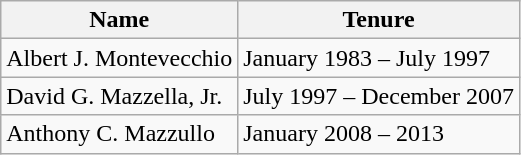<table class="wikitable">
<tr>
<th>Name</th>
<th>Tenure</th>
</tr>
<tr>
<td>Albert J. Montevecchio</td>
<td>January 1983 – July 1997</td>
</tr>
<tr>
<td>David G. Mazzella, Jr.</td>
<td>July 1997 – December 2007</td>
</tr>
<tr>
<td>Anthony C. Mazzullo</td>
<td>January 2008 – 2013</td>
</tr>
</table>
